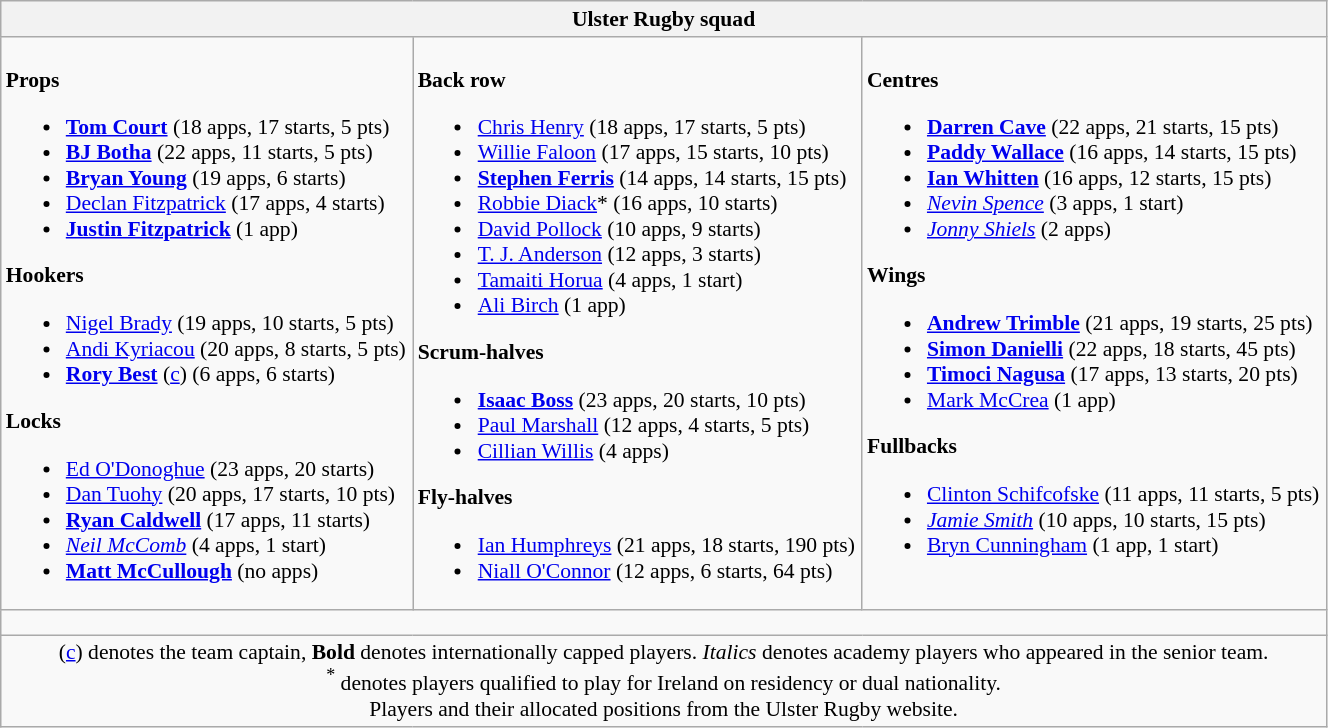<table class="wikitable" style="text-align:left; font-size:90%; width:70%">
<tr>
<th colspan="100%">Ulster Rugby squad</th>
</tr>
<tr valign="top">
<td><br><strong>Props</strong><ul><li> <strong><a href='#'>Tom Court</a></strong> (18 apps, 17 starts, 5 pts)</li><li> <strong><a href='#'>BJ Botha</a></strong> (22 apps, 11 starts, 5 pts)</li><li> <strong><a href='#'>Bryan Young</a></strong> (19 apps, 6 starts)</li><li> <a href='#'>Declan Fitzpatrick</a> (17 apps, 4 starts)</li><li> <strong><a href='#'>Justin Fitzpatrick</a></strong> (1 app)</li></ul><strong>Hookers</strong><ul><li> <a href='#'>Nigel Brady</a> (19 apps, 10 starts, 5 pts)</li><li> <a href='#'>Andi Kyriacou</a> (20 apps, 8 starts, 5 pts)</li><li> <strong><a href='#'>Rory Best</a></strong>  (<a href='#'>c</a>) (6 apps, 6 starts)</li></ul><strong>Locks</strong><ul><li> <a href='#'>Ed O'Donoghue</a> (23 apps, 20 starts)</li><li> <a href='#'>Dan Tuohy</a> (20 apps, 17 starts, 10 pts)</li><li> <strong><a href='#'>Ryan Caldwell</a></strong> (17 apps, 11 starts)</li><li> <em><a href='#'>Neil McComb</a></em> (4 apps, 1 start)</li><li> <strong><a href='#'>Matt McCullough</a></strong> (no apps)</li></ul></td>
<td><br><strong>Back row</strong><ul><li> <a href='#'>Chris Henry</a> (18 apps, 17 starts, 5 pts)</li><li> <a href='#'>Willie Faloon</a> (17 apps, 15 starts, 10 pts)</li><li> <strong><a href='#'>Stephen Ferris</a></strong> (14 apps, 14 starts, 15 pts)</li><li> <a href='#'>Robbie Diack</a>* (16 apps, 10 starts)</li><li> <a href='#'>David Pollock</a> (10 apps, 9 starts)</li><li> <a href='#'>T. J. Anderson</a> (12 apps, 3 starts)</li><li> <a href='#'>Tamaiti Horua</a> (4 apps, 1 start)</li><li> <a href='#'>Ali Birch</a> (1 app)</li></ul><strong>Scrum-halves</strong><ul><li> <strong><a href='#'>Isaac Boss</a></strong> (23 apps, 20 starts, 10 pts)</li><li> <a href='#'>Paul Marshall</a> (12 apps, 4 starts, 5 pts)</li><li> <a href='#'>Cillian Willis</a> (4 apps)</li></ul><strong>Fly-halves</strong><ul><li> <a href='#'>Ian Humphreys</a> (21 apps, 18 starts, 190 pts)</li><li> <a href='#'>Niall O'Connor</a> (12 apps, 6 starts, 64 pts)</li></ul></td>
<td><br><strong>Centres</strong><ul><li> <strong><a href='#'>Darren Cave</a></strong> (22 apps, 21 starts, 15 pts)</li><li> <strong><a href='#'>Paddy Wallace</a></strong> (16 apps, 14 starts, 15 pts)</li><li> <strong><a href='#'>Ian Whitten</a></strong> (16 apps, 12 starts, 15 pts)</li><li> <em><a href='#'>Nevin Spence</a></em> (3 apps, 1 start)</li><li> <em><a href='#'>Jonny Shiels</a></em> (2 apps)</li></ul><strong>Wings</strong><ul><li> <strong><a href='#'>Andrew Trimble</a></strong> (21 apps, 19 starts, 25 pts)</li><li> <strong><a href='#'>Simon Danielli</a></strong> (22 apps, 18 starts, 45 pts)</li><li> <strong><a href='#'>Timoci Nagusa</a></strong> (17 apps, 13 starts, 20 pts)</li><li> <a href='#'>Mark McCrea</a> (1 app)</li></ul><strong>Fullbacks</strong><ul><li> <a href='#'>Clinton Schifcofske</a> (11 apps, 11 starts, 5 pts)</li><li> <em><a href='#'>Jamie Smith</a></em> (10 apps, 10 starts, 15 pts)</li><li> <a href='#'>Bryn Cunningham</a> (1 app, 1 start)</li></ul></td>
</tr>
<tr>
<td colspan="100%" style="height: 10px;"></td>
</tr>
<tr>
<td colspan="100%" style="text-align:center;">(<a href='#'>c</a>) denotes the team captain, <strong>Bold</strong> denotes internationally capped players. <em>Italics</em> denotes academy players who appeared in the senior team.<br> <sup>*</sup> denotes players qualified to play for Ireland on residency or dual nationality. <br> Players and their allocated positions from the Ulster Rugby website.</td>
</tr>
</table>
